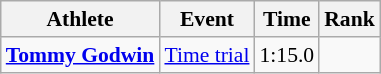<table class=wikitable style=font-size:90%;text-align:center>
<tr>
<th>Athlete</th>
<th>Event</th>
<th>Time</th>
<th>Rank</th>
</tr>
<tr>
<td align=left><strong><a href='#'>Tommy Godwin</a></strong></td>
<td align=left><a href='#'>Time trial</a></td>
<td>1:15.0</td>
<td></td>
</tr>
</table>
